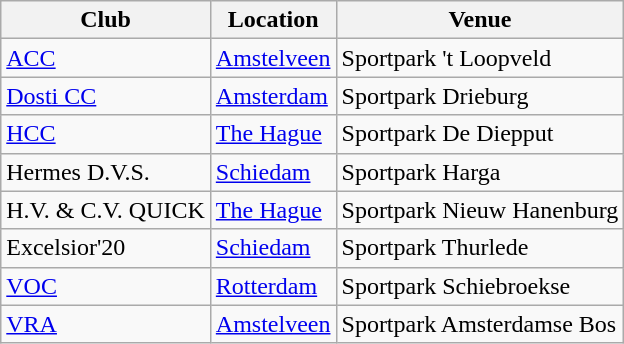<table class="wikitable sortable">
<tr>
<th>Club</th>
<th>Location</th>
<th>Venue</th>
</tr>
<tr>
<td><a href='#'>ACC</a></td>
<td><a href='#'>Amstelveen</a></td>
<td>Sportpark 't Loopveld</td>
</tr>
<tr>
<td><a href='#'>Dosti CC</a></td>
<td><a href='#'>Amsterdam</a></td>
<td>Sportpark Drieburg</td>
</tr>
<tr>
<td><a href='#'>HCC</a></td>
<td><a href='#'>The Hague</a></td>
<td>Sportpark De Diepput</td>
</tr>
<tr>
<td>Hermes D.V.S.</td>
<td><a href='#'>Schiedam</a></td>
<td>Sportpark Harga</td>
</tr>
<tr>
<td>H.V. & C.V. QUICK</td>
<td><a href='#'>The Hague</a></td>
<td>Sportpark Nieuw Hanenburg</td>
</tr>
<tr>
<td>Excelsior'20</td>
<td><a href='#'>Schiedam</a></td>
<td>Sportpark Thurlede</td>
</tr>
<tr>
<td><a href='#'>VOC</a></td>
<td><a href='#'>Rotterdam</a></td>
<td>Sportpark Schiebroekse</td>
</tr>
<tr>
<td><a href='#'>VRA</a></td>
<td><a href='#'>Amstelveen</a></td>
<td>Sportpark Amsterdamse Bos</td>
</tr>
</table>
